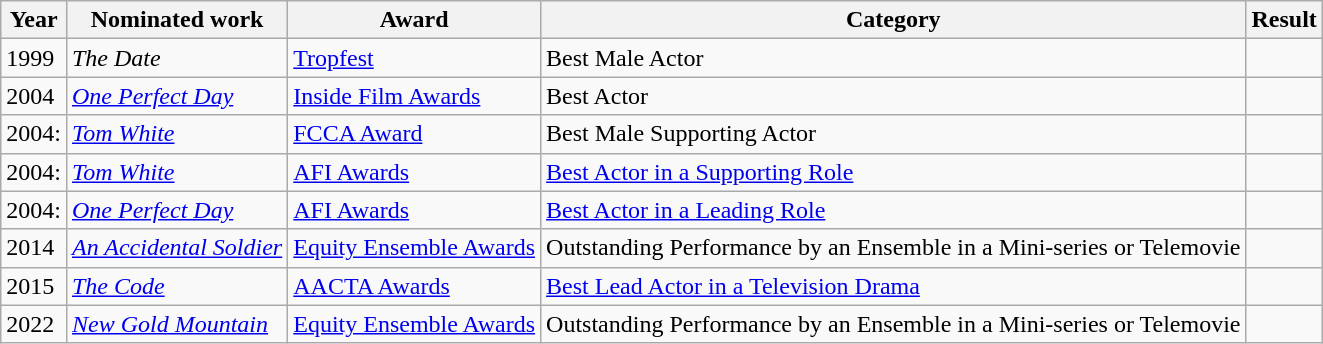<table class="wikitable sortable">
<tr>
<th>Year</th>
<th>Nominated work</th>
<th>Award</th>
<th>Category</th>
<th>Result</th>
</tr>
<tr>
<td>1999</td>
<td><em>The Date</em></td>
<td><a href='#'>Tropfest</a></td>
<td>Best Male Actor</td>
<td></td>
</tr>
<tr>
<td>2004</td>
<td><em><a href='#'>One Perfect Day</a></em></td>
<td><a href='#'>Inside Film Awards</a></td>
<td>Best Actor</td>
<td></td>
</tr>
<tr>
<td>2004:</td>
<td><em><a href='#'>Tom White</a></em></td>
<td><a href='#'>FCCA Award</a></td>
<td>Best Male Supporting Actor</td>
<td></td>
</tr>
<tr>
<td>2004:</td>
<td><em><a href='#'>Tom White</a></em></td>
<td><a href='#'>AFI Awards</a></td>
<td><a href='#'>Best Actor in a Supporting Role</a></td>
<td></td>
</tr>
<tr>
<td>2004:</td>
<td><em><a href='#'>One Perfect Day</a></em></td>
<td><a href='#'>AFI Awards</a></td>
<td><a href='#'>Best Actor in a Leading Role</a></td>
<td></td>
</tr>
<tr>
<td>2014</td>
<td><em><a href='#'>An Accidental Soldier</a></em></td>
<td><a href='#'>Equity Ensemble Awards</a></td>
<td>Outstanding Performance by an Ensemble in a Mini-series or Telemovie</td>
<td></td>
</tr>
<tr>
<td>2015</td>
<td><em><a href='#'>The Code</a></em></td>
<td><a href='#'>AACTA Awards</a></td>
<td><a href='#'>Best Lead Actor in a Television Drama</a></td>
<td></td>
</tr>
<tr>
<td>2022</td>
<td><em><a href='#'>New Gold Mountain</a></em></td>
<td><a href='#'>Equity Ensemble Awards</a></td>
<td>Outstanding Performance by an Ensemble in a Mini-series or Telemovie</td>
<td></td>
</tr>
</table>
